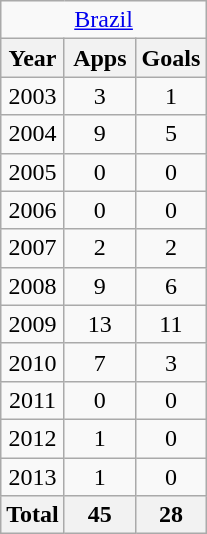<table class="wikitable" style="text-align:center">
<tr>
<td colspan="3"><a href='#'>Brazil</a></td>
</tr>
<tr>
<th>Year</th>
<th width="40">Apps</th>
<th width="40">Goals</th>
</tr>
<tr>
<td>2003</td>
<td>3</td>
<td>1</td>
</tr>
<tr>
<td>2004</td>
<td>9</td>
<td>5</td>
</tr>
<tr>
<td>2005</td>
<td>0</td>
<td>0</td>
</tr>
<tr>
<td>2006</td>
<td>0</td>
<td>0</td>
</tr>
<tr>
<td>2007</td>
<td>2</td>
<td>2</td>
</tr>
<tr>
<td>2008</td>
<td>9</td>
<td>6</td>
</tr>
<tr>
<td>2009</td>
<td>13</td>
<td>11</td>
</tr>
<tr>
<td>2010</td>
<td>7</td>
<td>3</td>
</tr>
<tr>
<td>2011</td>
<td>0</td>
<td>0</td>
</tr>
<tr>
<td>2012</td>
<td>1</td>
<td>0</td>
</tr>
<tr>
<td>2013</td>
<td>1</td>
<td>0</td>
</tr>
<tr>
<th>Total</th>
<th>45</th>
<th>28</th>
</tr>
</table>
